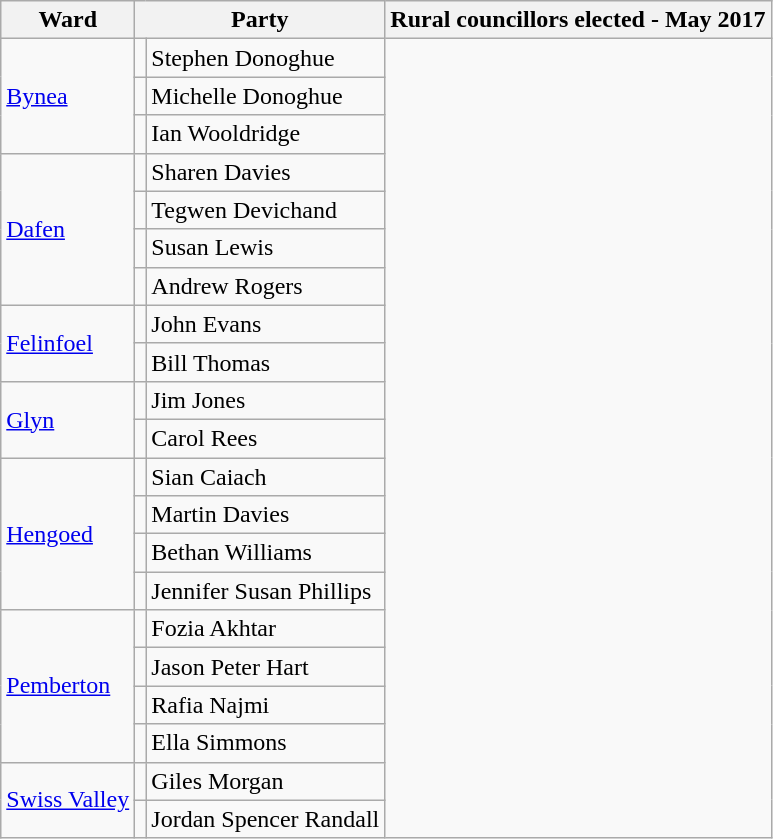<table class="wikitable">
<tr>
<th>Ward</th>
<th colspan=2>Party</th>
<th>Rural councillors elected - May 2017</th>
</tr>
<tr>
<td rowspan="3"><a href='#'>Bynea</a></td>
<td></td>
<td>Stephen Donoghue</td>
</tr>
<tr>
<td></td>
<td>Michelle Donoghue</td>
</tr>
<tr>
<td></td>
<td>Ian Wooldridge</td>
</tr>
<tr>
<td rowspan="4"><a href='#'>Dafen</a></td>
<td></td>
<td>Sharen Davies</td>
</tr>
<tr>
<td></td>
<td>Tegwen Devichand</td>
</tr>
<tr>
<td></td>
<td>Susan Lewis</td>
</tr>
<tr>
<td></td>
<td>Andrew Rogers</td>
</tr>
<tr>
<td rowspan="2"><a href='#'>Felinfoel</a></td>
<td></td>
<td>John Evans</td>
</tr>
<tr>
<td></td>
<td>Bill Thomas</td>
</tr>
<tr>
<td rowspan="2"><a href='#'>Glyn</a></td>
<td></td>
<td>Jim Jones</td>
</tr>
<tr>
<td></td>
<td>Carol Rees</td>
</tr>
<tr>
<td rowspan="4"><a href='#'>Hengoed</a></td>
<td></td>
<td>Sian Caiach</td>
</tr>
<tr>
<td></td>
<td>Martin Davies</td>
</tr>
<tr>
<td></td>
<td>Bethan Williams</td>
</tr>
<tr>
<td></td>
<td>Jennifer Susan Phillips</td>
</tr>
<tr>
<td rowspan="4"><a href='#'>Pemberton</a></td>
<td></td>
<td>Fozia Akhtar</td>
</tr>
<tr>
<td></td>
<td>Jason Peter Hart</td>
</tr>
<tr>
<td></td>
<td>Rafia Najmi</td>
</tr>
<tr>
<td></td>
<td>Ella Simmons</td>
</tr>
<tr>
<td rowspan="2"><a href='#'>Swiss Valley</a></td>
<td></td>
<td>Giles Morgan</td>
</tr>
<tr>
<td></td>
<td>Jordan Spencer Randall</td>
</tr>
</table>
